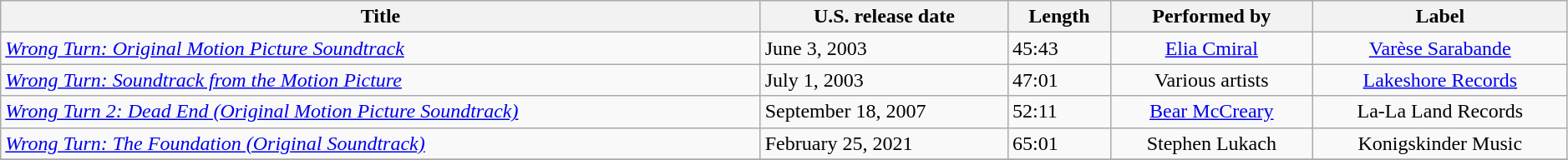<table class="wikitable" style="text-align:center; width:99%;">
<tr>
<th>Title</th>
<th>U.S. release date</th>
<th>Length</th>
<th>Performed by</th>
<th>Label</th>
</tr>
<tr>
<td style="text-align:left"><em><a href='#'>Wrong Turn: Original Motion Picture Soundtrack</a></em></td>
<td style="text-align:left">June 3, 2003</td>
<td style="text-align:left">45:43</td>
<td><a href='#'>Elia Cmiral</a></td>
<td><a href='#'>Varèse Sarabande</a></td>
</tr>
<tr>
<td style="text-align:left"><em><a href='#'>Wrong Turn: Soundtrack from the Motion Picture</a></em></td>
<td style="text-align:left">July 1, 2003</td>
<td style="text-align:left">47:01</td>
<td>Various artists</td>
<td><a href='#'>Lakeshore Records</a></td>
</tr>
<tr>
<td style="text-align:left"><em><a href='#'>Wrong Turn 2: Dead End (Original Motion Picture Soundtrack)</a></em></td>
<td style="text-align:left">September 18, 2007</td>
<td style="text-align:left">52:11</td>
<td><a href='#'>Bear McCreary</a></td>
<td>La-La Land Records</td>
</tr>
<tr>
<td style="text-align:left"><em><a href='#'>Wrong Turn: The Foundation (Original Soundtrack)</a></em></td>
<td style="text-align:left">February 25, 2021</td>
<td style="text-align:left">65:01</td>
<td>Stephen Lukach</td>
<td>Konigskinder Music</td>
</tr>
<tr>
</tr>
</table>
